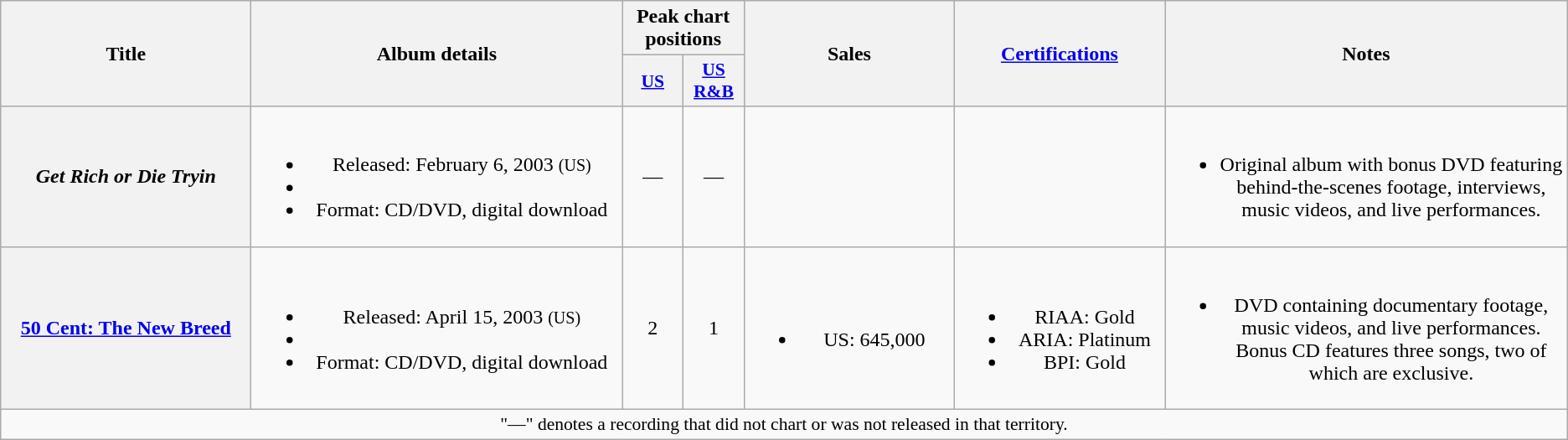<table class="wikitable plainrowheaders" style="text-align:center;">
<tr>
<th scope="col" rowspan="2" style="width:12em;">Title</th>
<th scope="col" rowspan="2" style="width:18em;">Album details</th>
<th scope="col" colspan="2">Peak chart positions</th>
<th scope="col" rowspan="2" style="width:10em;">Sales</th>
<th scope="col" rowspan="2" style="width:10em;"><a href='#'>Certifications</a></th>
<th scope="col" rowspan="2">Notes</th>
</tr>
<tr>
<th scope="col" style="width:2.9em;font-size:90%;"><a href='#'>US</a><br></th>
<th scope="col" style="width:2.9em;font-size:90%;"><a href='#'>US<br>R&B</a><br></th>
</tr>
<tr>
<th scope="row"><em>Get Rich or Die Tryin<strong></th>
<td><br><ul><li>Released: February 6, 2003 <small>(US)</small></li><li></li><li>Format: CD/DVD, digital download</li></ul></td>
<td>—</td>
<td>—</td>
<td></td>
<td></td>
<td><br><ul><li>Original album with bonus DVD featuring behind-the-scenes footage, interviews, music videos, and live performances.</li></ul></td>
</tr>
<tr>
<th scope="row"></em><a href='#'>50 Cent: The New Breed</a><em></th>
<td><br><ul><li>Released: April 15, 2003 <small>(US)</small></li><li></li><li>Format: CD/DVD, digital download</li></ul></td>
<td>2</td>
<td>1</td>
<td><br><ul><li>US: 645,000</li></ul></td>
<td><br><ul><li>RIAA: Gold</li><li>ARIA: Platinum</li><li>BPI: Gold</li></ul></td>
<td><br><ul><li>DVD containing documentary footage, music videos, and live performances. Bonus CD features three songs, two of which are exclusive.</li></ul></td>
</tr>
<tr>
<td colspan="7" style="font-size:90%">"—" denotes a recording that did not chart or was not released in that territory.</td>
</tr>
</table>
